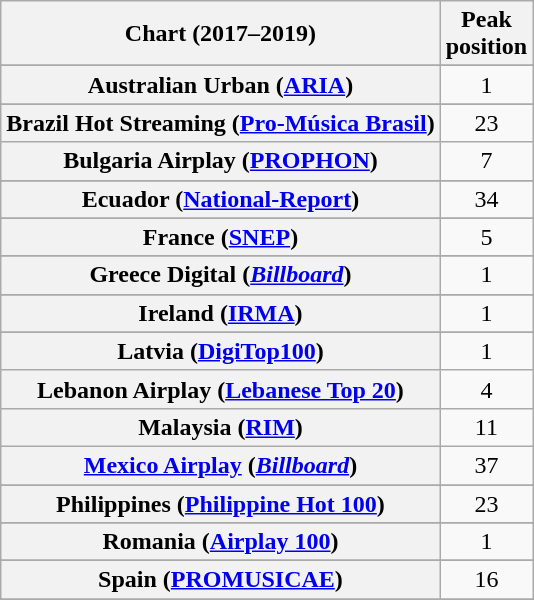<table class="wikitable sortable plainrowheaders" style="text-align:center">
<tr>
<th scope="col">Chart (2017–2019)</th>
<th scope="col">Peak<br> position</th>
</tr>
<tr>
</tr>
<tr>
<th scope="row">Australian Urban (<a href='#'>ARIA</a>)</th>
<td>1</td>
</tr>
<tr>
</tr>
<tr>
</tr>
<tr>
</tr>
<tr>
<th scope="row">Brazil Hot Streaming (<a href='#'>Pro-Música Brasil</a>)</th>
<td>23</td>
</tr>
<tr>
<th scope="row">Bulgaria Airplay (<a href='#'>PROPHON</a>)</th>
<td>7</td>
</tr>
<tr>
</tr>
<tr>
</tr>
<tr>
</tr>
<tr>
</tr>
<tr>
</tr>
<tr>
<th scope="row">Ecuador (<a href='#'>National-Report</a>)</th>
<td>34</td>
</tr>
<tr>
</tr>
<tr>
<th scope="row">France (<a href='#'>SNEP</a>)</th>
<td>5</td>
</tr>
<tr>
</tr>
<tr>
<th scope="row">Greece Digital (<em><a href='#'>Billboard</a></em>)</th>
<td>1</td>
</tr>
<tr>
</tr>
<tr>
</tr>
<tr>
<th scope="row">Ireland (<a href='#'>IRMA</a>)</th>
<td>1</td>
</tr>
<tr>
</tr>
<tr>
<th scope="row">Latvia (<a href='#'>DigiTop100</a>)</th>
<td>1</td>
</tr>
<tr>
<th scope="row">Lebanon Airplay (<a href='#'>Lebanese Top 20</a>)</th>
<td>4</td>
</tr>
<tr>
<th scope="row">Malaysia (<a href='#'>RIM</a>)</th>
<td>11</td>
</tr>
<tr>
<th scope="row"><a href='#'>Mexico Airplay</a> (<em><a href='#'>Billboard</a></em>)</th>
<td>37</td>
</tr>
<tr>
</tr>
<tr>
</tr>
<tr>
</tr>
<tr>
</tr>
<tr>
<th scope="row">Philippines (<a href='#'>Philippine Hot 100</a>)</th>
<td>23</td>
</tr>
<tr>
</tr>
<tr>
</tr>
<tr>
<th scope="row">Romania (<a href='#'>Airplay 100</a>)</th>
<td>1</td>
</tr>
<tr>
</tr>
<tr>
</tr>
<tr>
</tr>
<tr>
</tr>
<tr>
<th scope="row">Spain (<a href='#'>PROMUSICAE</a>)</th>
<td>16</td>
</tr>
<tr>
</tr>
<tr>
</tr>
<tr>
</tr>
<tr>
</tr>
<tr>
</tr>
<tr>
</tr>
<tr>
</tr>
<tr>
</tr>
<tr>
</tr>
</table>
